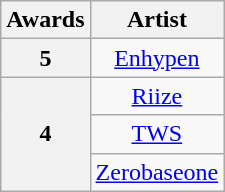<table class="wikitable plainrowheaders" style="text-align:center">
<tr>
<th scope="col">Awards</th>
<th scope="col">Artist</th>
</tr>
<tr>
<th scope="row" style="text-align:center">5</th>
<td><a href='#'>Enhypen</a></td>
</tr>
<tr>
<th scope="row" rowspan="3" style="text-align:center">4</th>
<td><a href='#'>Riize</a></td>
</tr>
<tr>
<td><a href='#'>TWS</a></td>
</tr>
<tr>
<td><a href='#'>Zerobaseone</a></td>
</tr>
</table>
